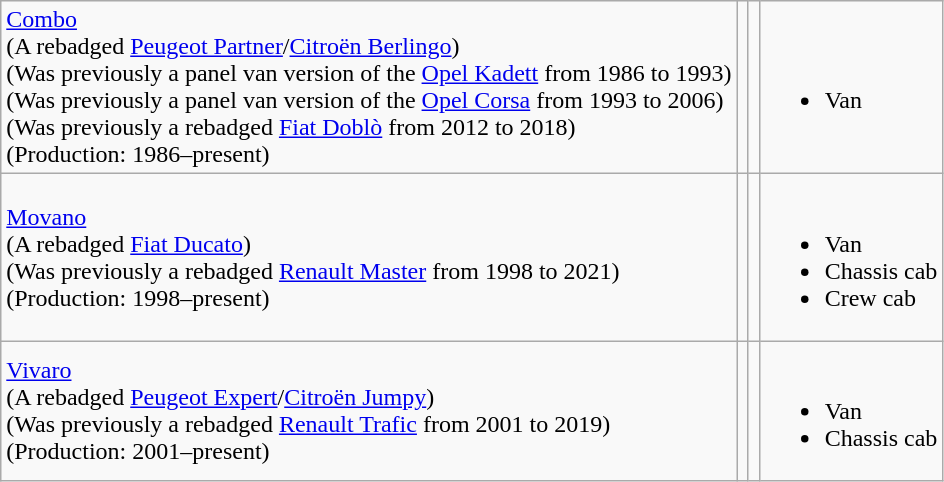<table class="wikitable">
<tr>
<td><a href='#'>Combo</a><br>(A rebadged <a href='#'>Peugeot Partner</a>/<a href='#'>Citroën Berlingo</a>)<br>(Was previously a panel van version of the <a href='#'>Opel Kadett</a> from 1986 to 1993)<br>(Was previously a panel van version of the <a href='#'>Opel Corsa</a> from 1993 to 2006)<br>(Was previously a rebadged <a href='#'>Fiat Doblò</a> from 2012 to 2018)<br>(Production: 1986–present)</td>
<td></td>
<td></td>
<td><br><ul><li>Van</li></ul></td>
</tr>
<tr>
<td><a href='#'>Movano</a><br>(A rebadged <a href='#'>Fiat Ducato</a>)<br>(Was previously a rebadged <a href='#'>Renault Master</a> from 1998 to 2021)<br>(Production: 1998–present)</td>
<td></td>
<td></td>
<td><br><ul><li>Van</li><li>Chassis cab</li><li>Crew cab</li></ul></td>
</tr>
<tr>
<td><a href='#'>Vivaro</a><br>(A rebadged <a href='#'>Peugeot Expert</a>/<a href='#'>Citroën Jumpy</a>)<br>(Was previously a rebadged <a href='#'>Renault Trafic</a> from 2001 to 2019)<br>(Production: 2001–present)</td>
<td></td>
<td></td>
<td><br><ul><li>Van</li><li>Chassis cab</li></ul></td>
</tr>
</table>
